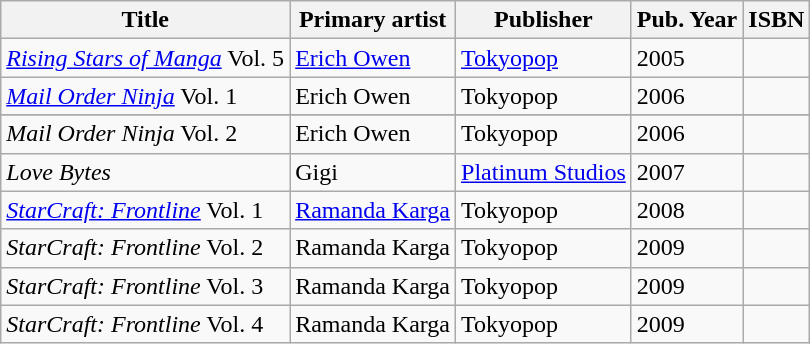<table class="wikitable">
<tr>
<th>Title</th>
<th>Primary artist</th>
<th>Publisher</th>
<th>Pub. Year</th>
<th>ISBN</th>
</tr>
<tr>
<td><em><a href='#'>Rising Stars of Manga</a></em> Vol. 5</td>
<td><a href='#'>Erich Owen</a></td>
<td><a href='#'>Tokyopop</a></td>
<td>2005</td>
<td></td>
</tr>
<tr>
<td><em><a href='#'>Mail Order Ninja</a></em> Vol. 1</td>
<td>Erich Owen</td>
<td>Tokyopop</td>
<td>2006</td>
<td></td>
</tr>
<tr>
</tr>
<tr>
<td><em>Mail Order Ninja</em> Vol. 2</td>
<td>Erich Owen</td>
<td>Tokyopop</td>
<td>2006</td>
<td></td>
</tr>
<tr>
<td><em>Love Bytes</em></td>
<td>Gigi</td>
<td><a href='#'>Platinum Studios</a></td>
<td>2007</td>
<td></td>
</tr>
<tr>
<td><em><a href='#'>StarCraft: Frontline</a></em> Vol. 1</td>
<td><a href='#'>Ramanda Karga</a></td>
<td>Tokyopop</td>
<td>2008</td>
<td></td>
</tr>
<tr>
<td><em>StarCraft: Frontline</em> Vol. 2</td>
<td>Ramanda Karga</td>
<td>Tokyopop</td>
<td>2009</td>
<td></td>
</tr>
<tr>
<td><em>StarCraft: Frontline</em> Vol. 3</td>
<td>Ramanda Karga</td>
<td>Tokyopop</td>
<td>2009</td>
<td></td>
</tr>
<tr>
<td><em>StarCraft: Frontline</em> Vol. 4</td>
<td>Ramanda Karga</td>
<td>Tokyopop</td>
<td>2009</td>
<td></td>
</tr>
</table>
